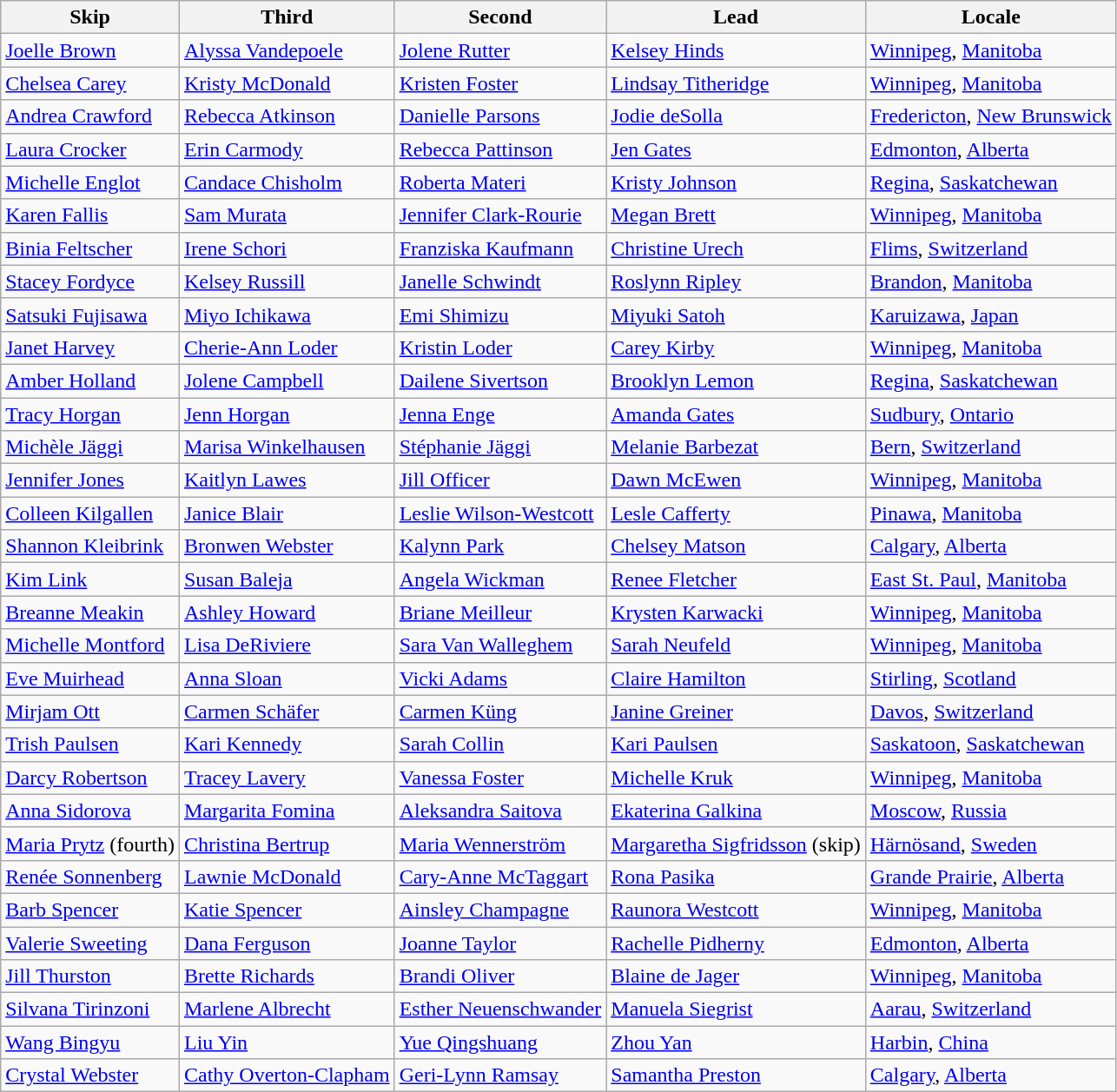<table class=wikitable>
<tr>
<th>Skip</th>
<th>Third</th>
<th>Second</th>
<th>Lead</th>
<th>Locale</th>
</tr>
<tr>
<td><a href='#'>Joelle Brown</a></td>
<td><a href='#'>Alyssa Vandepoele</a></td>
<td><a href='#'>Jolene Rutter</a></td>
<td><a href='#'>Kelsey Hinds</a></td>
<td> <a href='#'>Winnipeg</a>, <a href='#'>Manitoba</a></td>
</tr>
<tr>
<td><a href='#'>Chelsea Carey</a></td>
<td><a href='#'>Kristy McDonald</a></td>
<td><a href='#'>Kristen Foster</a></td>
<td><a href='#'>Lindsay Titheridge</a></td>
<td> <a href='#'>Winnipeg</a>, <a href='#'>Manitoba</a></td>
</tr>
<tr>
<td><a href='#'>Andrea Crawford</a></td>
<td><a href='#'>Rebecca Atkinson</a></td>
<td><a href='#'>Danielle Parsons</a></td>
<td><a href='#'>Jodie deSolla</a></td>
<td> <a href='#'>Fredericton</a>, <a href='#'>New Brunswick</a></td>
</tr>
<tr>
<td><a href='#'>Laura Crocker</a></td>
<td><a href='#'>Erin Carmody</a></td>
<td><a href='#'>Rebecca Pattinson</a></td>
<td><a href='#'>Jen Gates</a></td>
<td> <a href='#'>Edmonton</a>, <a href='#'>Alberta</a></td>
</tr>
<tr>
<td><a href='#'>Michelle Englot</a></td>
<td><a href='#'>Candace Chisholm</a></td>
<td><a href='#'>Roberta Materi</a></td>
<td><a href='#'>Kristy Johnson</a></td>
<td> <a href='#'>Regina</a>, <a href='#'>Saskatchewan</a></td>
</tr>
<tr>
<td><a href='#'>Karen Fallis</a></td>
<td><a href='#'>Sam Murata</a></td>
<td><a href='#'>Jennifer Clark-Rourie</a></td>
<td><a href='#'>Megan Brett</a></td>
<td> <a href='#'>Winnipeg</a>, <a href='#'>Manitoba</a></td>
</tr>
<tr>
<td><a href='#'>Binia Feltscher</a></td>
<td><a href='#'>Irene Schori</a></td>
<td><a href='#'>Franziska Kaufmann</a></td>
<td><a href='#'>Christine Urech</a></td>
<td> <a href='#'>Flims</a>, <a href='#'>Switzerland</a></td>
</tr>
<tr>
<td><a href='#'>Stacey Fordyce</a></td>
<td><a href='#'>Kelsey Russill</a></td>
<td><a href='#'>Janelle Schwindt</a></td>
<td><a href='#'>Roslynn Ripley</a></td>
<td> <a href='#'>Brandon</a>, <a href='#'>Manitoba</a></td>
</tr>
<tr>
<td><a href='#'>Satsuki Fujisawa</a></td>
<td><a href='#'>Miyo Ichikawa</a></td>
<td><a href='#'>Emi Shimizu</a></td>
<td><a href='#'>Miyuki Satoh</a></td>
<td> <a href='#'>Karuizawa</a>, <a href='#'>Japan</a></td>
</tr>
<tr>
<td><a href='#'>Janet Harvey</a></td>
<td><a href='#'>Cherie-Ann Loder</a></td>
<td><a href='#'>Kristin Loder</a></td>
<td><a href='#'>Carey Kirby</a></td>
<td> <a href='#'>Winnipeg</a>, <a href='#'>Manitoba</a></td>
</tr>
<tr>
<td><a href='#'>Amber Holland</a></td>
<td><a href='#'>Jolene Campbell</a></td>
<td><a href='#'>Dailene Sivertson</a></td>
<td><a href='#'>Brooklyn Lemon</a></td>
<td> <a href='#'>Regina</a>, <a href='#'>Saskatchewan</a></td>
</tr>
<tr>
<td><a href='#'>Tracy Horgan</a></td>
<td><a href='#'>Jenn Horgan</a></td>
<td><a href='#'>Jenna Enge</a></td>
<td><a href='#'>Amanda Gates</a></td>
<td> <a href='#'>Sudbury</a>, <a href='#'>Ontario</a></td>
</tr>
<tr>
<td><a href='#'>Michèle Jäggi</a></td>
<td><a href='#'>Marisa Winkelhausen</a></td>
<td><a href='#'>Stéphanie Jäggi</a></td>
<td><a href='#'>Melanie Barbezat</a></td>
<td> <a href='#'>Bern</a>, <a href='#'>Switzerland</a></td>
</tr>
<tr>
<td><a href='#'>Jennifer Jones</a></td>
<td><a href='#'>Kaitlyn Lawes</a></td>
<td><a href='#'>Jill Officer</a></td>
<td><a href='#'>Dawn McEwen</a></td>
<td> <a href='#'>Winnipeg</a>, <a href='#'>Manitoba</a></td>
</tr>
<tr>
<td><a href='#'>Colleen Kilgallen</a></td>
<td><a href='#'>Janice Blair</a></td>
<td><a href='#'>Leslie Wilson-Westcott</a></td>
<td><a href='#'>Lesle Cafferty</a></td>
<td> <a href='#'>Pinawa</a>, <a href='#'>Manitoba</a></td>
</tr>
<tr>
<td><a href='#'>Shannon Kleibrink</a></td>
<td><a href='#'>Bronwen Webster</a></td>
<td><a href='#'>Kalynn Park</a></td>
<td><a href='#'>Chelsey Matson</a></td>
<td> <a href='#'>Calgary</a>, <a href='#'>Alberta</a></td>
</tr>
<tr>
<td><a href='#'>Kim Link</a></td>
<td><a href='#'>Susan Baleja</a></td>
<td><a href='#'>Angela Wickman</a></td>
<td><a href='#'>Renee Fletcher</a></td>
<td> <a href='#'>East St. Paul</a>, <a href='#'>Manitoba</a></td>
</tr>
<tr>
<td><a href='#'>Breanne Meakin</a></td>
<td><a href='#'>Ashley Howard</a></td>
<td><a href='#'>Briane Meilleur</a></td>
<td><a href='#'>Krysten Karwacki</a></td>
<td> <a href='#'>Winnipeg</a>, <a href='#'>Manitoba</a></td>
</tr>
<tr>
<td><a href='#'>Michelle Montford</a></td>
<td><a href='#'>Lisa DeRiviere</a></td>
<td><a href='#'>Sara Van Walleghem</a></td>
<td><a href='#'>Sarah Neufeld</a></td>
<td> <a href='#'>Winnipeg</a>, <a href='#'>Manitoba</a></td>
</tr>
<tr>
<td><a href='#'>Eve Muirhead</a></td>
<td><a href='#'>Anna Sloan</a></td>
<td><a href='#'>Vicki Adams</a></td>
<td><a href='#'>Claire Hamilton</a></td>
<td> <a href='#'>Stirling</a>, <a href='#'>Scotland</a></td>
</tr>
<tr>
<td><a href='#'>Mirjam Ott</a></td>
<td><a href='#'>Carmen Schäfer</a></td>
<td><a href='#'>Carmen Küng</a></td>
<td><a href='#'>Janine Greiner</a></td>
<td> <a href='#'>Davos</a>, <a href='#'>Switzerland</a></td>
</tr>
<tr>
<td><a href='#'>Trish Paulsen</a></td>
<td><a href='#'>Kari Kennedy</a></td>
<td><a href='#'>Sarah Collin</a></td>
<td><a href='#'>Kari Paulsen</a></td>
<td> <a href='#'>Saskatoon</a>, <a href='#'>Saskatchewan</a></td>
</tr>
<tr>
<td><a href='#'>Darcy Robertson</a></td>
<td><a href='#'>Tracey Lavery</a></td>
<td><a href='#'>Vanessa Foster</a></td>
<td><a href='#'>Michelle Kruk</a></td>
<td> <a href='#'>Winnipeg</a>, <a href='#'>Manitoba</a></td>
</tr>
<tr>
<td><a href='#'>Anna Sidorova</a></td>
<td><a href='#'>Margarita Fomina</a></td>
<td><a href='#'>Aleksandra Saitova</a></td>
<td><a href='#'>Ekaterina Galkina</a></td>
<td> <a href='#'>Moscow</a>, <a href='#'>Russia</a></td>
</tr>
<tr>
<td><a href='#'>Maria Prytz</a> (fourth)</td>
<td><a href='#'>Christina Bertrup</a></td>
<td><a href='#'>Maria Wennerström</a></td>
<td><a href='#'>Margaretha Sigfridsson</a> (skip)</td>
<td> <a href='#'>Härnösand</a>, <a href='#'>Sweden</a></td>
</tr>
<tr>
<td><a href='#'>Renée Sonnenberg</a></td>
<td><a href='#'>Lawnie McDonald</a></td>
<td><a href='#'>Cary-Anne McTaggart</a></td>
<td><a href='#'>Rona Pasika</a></td>
<td> <a href='#'>Grande Prairie</a>, <a href='#'>Alberta</a></td>
</tr>
<tr>
<td><a href='#'>Barb Spencer</a></td>
<td><a href='#'>Katie Spencer</a></td>
<td><a href='#'>Ainsley Champagne</a></td>
<td><a href='#'>Raunora Westcott</a></td>
<td> <a href='#'>Winnipeg</a>, <a href='#'>Manitoba</a></td>
</tr>
<tr>
<td><a href='#'>Valerie Sweeting</a></td>
<td><a href='#'>Dana Ferguson</a></td>
<td><a href='#'>Joanne Taylor</a></td>
<td><a href='#'>Rachelle Pidherny</a></td>
<td> <a href='#'>Edmonton</a>, <a href='#'>Alberta</a></td>
</tr>
<tr>
<td><a href='#'>Jill Thurston</a></td>
<td><a href='#'>Brette Richards</a></td>
<td><a href='#'>Brandi Oliver</a></td>
<td><a href='#'>Blaine de Jager</a></td>
<td> <a href='#'>Winnipeg</a>, <a href='#'>Manitoba</a></td>
</tr>
<tr>
<td><a href='#'>Silvana Tirinzoni</a></td>
<td><a href='#'>Marlene Albrecht</a></td>
<td><a href='#'>Esther Neuenschwander</a></td>
<td><a href='#'>Manuela Siegrist</a></td>
<td> <a href='#'>Aarau</a>, <a href='#'>Switzerland</a></td>
</tr>
<tr>
<td><a href='#'>Wang Bingyu</a></td>
<td><a href='#'>Liu Yin</a></td>
<td><a href='#'>Yue Qingshuang</a></td>
<td><a href='#'>Zhou Yan</a></td>
<td> <a href='#'>Harbin</a>, <a href='#'>China</a></td>
</tr>
<tr>
<td><a href='#'>Crystal Webster</a></td>
<td><a href='#'>Cathy Overton-Clapham</a></td>
<td><a href='#'>Geri-Lynn Ramsay</a></td>
<td><a href='#'>Samantha Preston</a></td>
<td> <a href='#'>Calgary</a>, <a href='#'>Alberta</a></td>
</tr>
</table>
